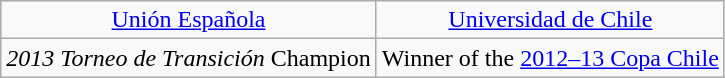<table class="wikitable" style="text-align:center">
<tr>
<td> <a href='#'>Unión Española</a></td>
<td> <a href='#'>Universidad de Chile</a></td>
</tr>
<tr>
<td><em>2013 Torneo de Transición</em> Champion</td>
<td>Winner of the <a href='#'>2012–13 Copa Chile</a></td>
</tr>
</table>
